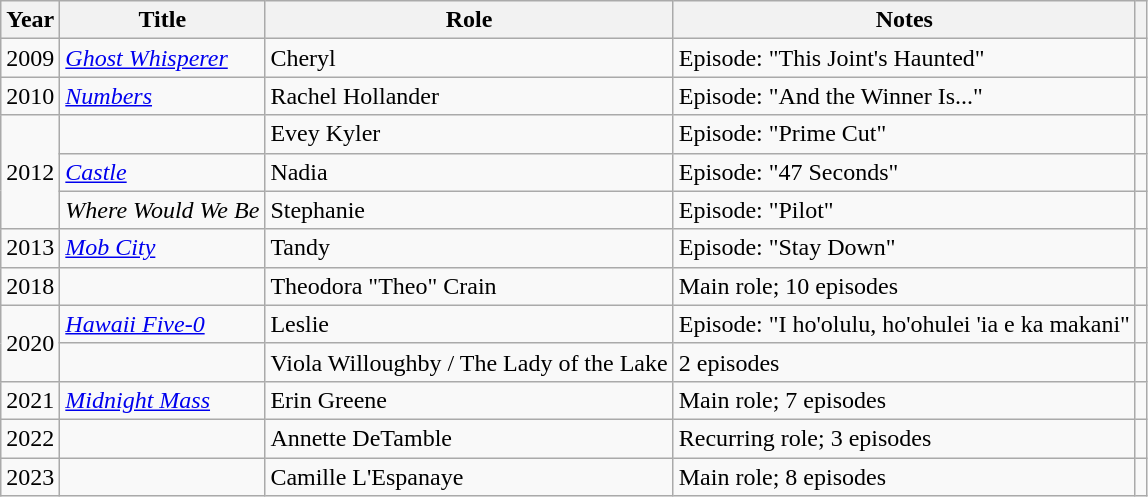<table class="wikitable sortable">
<tr>
<th>Year</th>
<th>Title</th>
<th>Role</th>
<th class="unsortable">Notes</th>
<th class="unsortable"></th>
</tr>
<tr>
<td>2009</td>
<td><em><a href='#'>Ghost Whisperer</a></em></td>
<td>Cheryl</td>
<td>Episode: "This Joint's Haunted"</td>
<td style="text-align:center;"></td>
</tr>
<tr>
<td>2010</td>
<td><em><a href='#'>Numbers</a></em></td>
<td>Rachel Hollander</td>
<td>Episode: "And the Winner Is..."</td>
<td style="text-align:center;"></td>
</tr>
<tr>
<td rowspan="3">2012</td>
<td><em></em></td>
<td>Evey Kyler</td>
<td>Episode: "Prime Cut"</td>
<td style="text-align:center;"></td>
</tr>
<tr>
<td><em><a href='#'>Castle</a></em></td>
<td>Nadia</td>
<td>Episode: "47 Seconds"</td>
<td style="text-align:center;"></td>
</tr>
<tr>
<td><em>Where Would We Be</em></td>
<td>Stephanie</td>
<td>Episode: "Pilot"</td>
<td style="text-align:center;"></td>
</tr>
<tr>
<td>2013</td>
<td><em><a href='#'>Mob City</a></em></td>
<td>Tandy</td>
<td>Episode: "Stay Down"</td>
<td style="text-align:center;"></td>
</tr>
<tr>
<td>2018</td>
<td><em></em></td>
<td>Theodora "Theo" Crain</td>
<td>Main role; 10 episodes</td>
<td style="text-align:center;"></td>
</tr>
<tr>
<td rowspan="2">2020</td>
<td><em><a href='#'>Hawaii Five-0</a></em></td>
<td>Leslie</td>
<td>Episode: "I ho'olulu, ho'ohulei 'ia e ka makani"</td>
<td style="text-align:center;"></td>
</tr>
<tr>
<td><em></em></td>
<td>Viola Willoughby / The Lady of the Lake</td>
<td>2 episodes</td>
<td style="text-align:center;"></td>
</tr>
<tr>
<td>2021</td>
<td><em><a href='#'>Midnight Mass</a></em></td>
<td>Erin Greene</td>
<td>Main role; 7 episodes</td>
<td style="text-align:center;"></td>
</tr>
<tr>
<td>2022</td>
<td><em></em></td>
<td>Annette DeTamble</td>
<td>Recurring role; 3 episodes</td>
<td style="text-align:center;"></td>
</tr>
<tr>
<td>2023</td>
<td><em></em></td>
<td>Camille L'Espanaye</td>
<td>Main role; 8 episodes</td>
<td style="text-align:center;"></td>
</tr>
</table>
